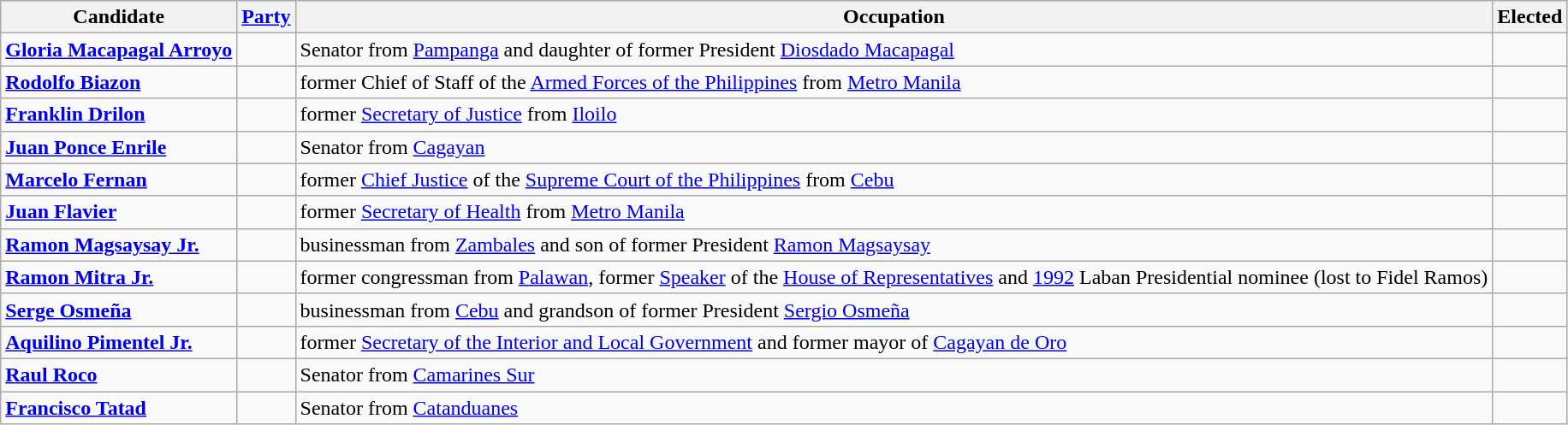<table class="wikitable">
<tr>
<th>Candidate</th>
<th><a href='#'>Party</a></th>
<th>Occupation</th>
<th>Elected</th>
</tr>
<tr>
<td><strong><a href='#'>Gloria Macapagal Arroyo</a></strong></td>
<td></td>
<td>Senator from <a href='#'>Pampanga</a> and daughter of former President <a href='#'>Diosdado Macapagal</a></td>
<td></td>
</tr>
<tr>
<td><strong><a href='#'>Rodolfo Biazon</a></strong></td>
<td></td>
<td>former Chief of Staff of the <a href='#'>Armed Forces of the Philippines</a> from <a href='#'>Metro Manila</a></td>
<td></td>
</tr>
<tr>
<td><strong><a href='#'>Franklin Drilon</a></strong></td>
<td></td>
<td>former <a href='#'>Secretary of Justice</a> from <a href='#'>Iloilo</a></td>
<td></td>
</tr>
<tr>
<td><strong><a href='#'>Juan Ponce Enrile</a></strong></td>
<td></td>
<td>Senator from <a href='#'>Cagayan</a></td>
<td></td>
</tr>
<tr>
<td><strong><a href='#'>Marcelo Fernan</a></strong></td>
<td></td>
<td>former <a href='#'>Chief Justice</a> of the <a href='#'>Supreme Court of the Philippines</a> from <a href='#'>Cebu</a></td>
<td></td>
</tr>
<tr>
<td><strong><a href='#'>Juan Flavier</a></strong></td>
<td></td>
<td>former <a href='#'>Secretary of Health</a> from <a href='#'>Metro Manila</a></td>
<td></td>
</tr>
<tr>
<td><strong><a href='#'>Ramon Magsaysay Jr.</a></strong></td>
<td></td>
<td>businessman from <a href='#'>Zambales</a> and son of former President <a href='#'>Ramon Magsaysay</a></td>
<td></td>
</tr>
<tr>
<td><strong><a href='#'>Ramon Mitra Jr.</a></strong></td>
<td></td>
<td>former congressman from <a href='#'>Palawan</a>, former <a href='#'>Speaker</a> of the <a href='#'>House of Representatives</a> and <a href='#'>1992</a> Laban Presidential nominee (lost to Fidel Ramos)</td>
<td></td>
</tr>
<tr>
<td><strong><a href='#'>Serge Osmeña</a></strong></td>
<td></td>
<td>businessman from <a href='#'>Cebu</a> and grandson of former President <a href='#'>Sergio Osmeña</a></td>
<td></td>
</tr>
<tr>
<td><strong><a href='#'>Aquilino Pimentel Jr.</a></strong></td>
<td></td>
<td>former <a href='#'>Secretary of the Interior and Local Government</a> and former mayor of <a href='#'>Cagayan de Oro</a></td>
<td></td>
</tr>
<tr>
<td><strong><a href='#'>Raul Roco</a></strong></td>
<td></td>
<td>Senator from <a href='#'>Camarines Sur</a></td>
<td></td>
</tr>
<tr>
<td><strong><a href='#'>Francisco Tatad</a></strong></td>
<td></td>
<td>Senator from <a href='#'>Catanduanes</a></td>
<td></td>
</tr>
</table>
